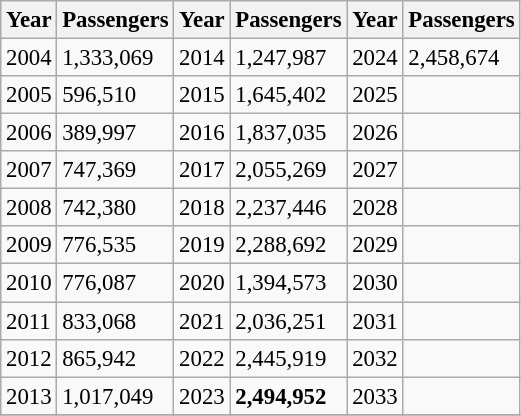<table class="wikitable sortable" style="font-size: 95%">
<tr>
<th>Year</th>
<th>Passengers</th>
<th>Year</th>
<th>Passengers</th>
<th>Year</th>
<th>Passengers</th>
</tr>
<tr>
<td>2004</td>
<td>1,333,069</td>
<td>2014</td>
<td>1,247,987</td>
<td>2024</td>
<td>2,458,674</td>
</tr>
<tr>
<td>2005</td>
<td>596,510</td>
<td>2015</td>
<td>1,645,402</td>
<td>2025</td>
<td></td>
</tr>
<tr>
<td>2006</td>
<td>389,997</td>
<td>2016</td>
<td>1,837,035</td>
<td>2026</td>
<td></td>
</tr>
<tr>
<td>2007</td>
<td>747,369</td>
<td>2017</td>
<td>2,055,269</td>
<td>2027</td>
<td></td>
</tr>
<tr>
<td>2008</td>
<td>742,380</td>
<td>2018</td>
<td>2,237,446</td>
<td>2028</td>
<td></td>
</tr>
<tr>
<td>2009</td>
<td>776,535</td>
<td>2019</td>
<td>2,288,692</td>
<td>2029</td>
<td></td>
</tr>
<tr>
<td>2010</td>
<td>776,087</td>
<td>2020</td>
<td>1,394,573</td>
<td>2030</td>
<td></td>
</tr>
<tr>
<td>2011</td>
<td>833,068</td>
<td>2021</td>
<td>2,036,251</td>
<td>2031</td>
<td></td>
</tr>
<tr>
<td>2012</td>
<td>865,942</td>
<td>2022</td>
<td>2,445,919</td>
<td>2032</td>
<td></td>
</tr>
<tr>
<td>2013</td>
<td>1,017,049</td>
<td>2023</td>
<td><strong>2,494,952</strong></td>
<td>2033</td>
<td></td>
</tr>
<tr>
</tr>
</table>
